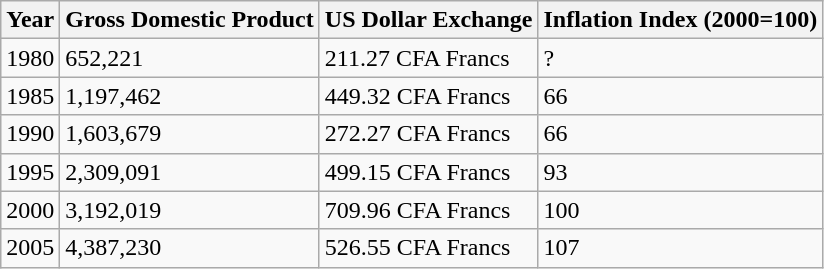<table class="wikitable">
<tr>
<th>Year</th>
<th>Gross Domestic Product</th>
<th>US Dollar Exchange</th>
<th>Inflation Index (2000=100)</th>
</tr>
<tr>
<td>1980</td>
<td>652,221</td>
<td>211.27 CFA Francs</td>
<td>?</td>
</tr>
<tr>
<td>1985</td>
<td>1,197,462</td>
<td>449.32 CFA Francs</td>
<td>66</td>
</tr>
<tr>
<td>1990</td>
<td>1,603,679</td>
<td>272.27 CFA Francs</td>
<td>66</td>
</tr>
<tr>
<td>1995</td>
<td>2,309,091</td>
<td>499.15 CFA Francs</td>
<td>93</td>
</tr>
<tr>
<td>2000</td>
<td>3,192,019</td>
<td>709.96 CFA Francs</td>
<td>100</td>
</tr>
<tr>
<td>2005</td>
<td>4,387,230</td>
<td>526.55 CFA Francs</td>
<td>107</td>
</tr>
</table>
